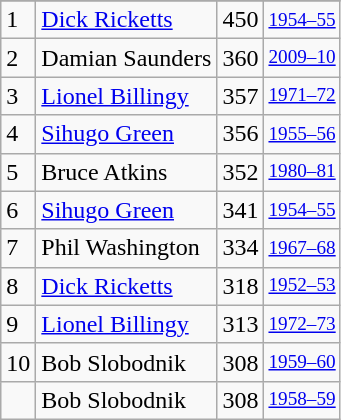<table class="wikitable">
<tr>
</tr>
<tr>
<td>1</td>
<td><a href='#'>Dick Ricketts</a></td>
<td>450</td>
<td style="font-size:80%;"><a href='#'>1954–55</a></td>
</tr>
<tr>
<td>2</td>
<td>Damian Saunders</td>
<td>360</td>
<td style="font-size:80%;"><a href='#'>2009–10</a></td>
</tr>
<tr>
<td>3</td>
<td><a href='#'>Lionel Billingy</a></td>
<td>357</td>
<td style="font-size:80%;"><a href='#'>1971–72</a></td>
</tr>
<tr>
<td>4</td>
<td><a href='#'>Sihugo Green</a></td>
<td>356</td>
<td style="font-size:80%;"><a href='#'>1955–56</a></td>
</tr>
<tr>
<td>5</td>
<td>Bruce Atkins</td>
<td>352</td>
<td style="font-size:80%;"><a href='#'>1980–81</a></td>
</tr>
<tr>
<td>6</td>
<td><a href='#'>Sihugo Green</a></td>
<td>341</td>
<td style="font-size:80%;"><a href='#'>1954–55</a></td>
</tr>
<tr>
<td>7</td>
<td>Phil Washington</td>
<td>334</td>
<td style="font-size:80%;"><a href='#'>1967–68</a></td>
</tr>
<tr>
<td>8</td>
<td><a href='#'>Dick Ricketts</a></td>
<td>318</td>
<td style="font-size:80%;"><a href='#'>1952–53</a></td>
</tr>
<tr>
<td>9</td>
<td><a href='#'>Lionel Billingy</a></td>
<td>313</td>
<td style="font-size:80%;"><a href='#'>1972–73</a></td>
</tr>
<tr>
<td>10</td>
<td>Bob Slobodnik</td>
<td>308</td>
<td style="font-size:80%;"><a href='#'>1959–60</a></td>
</tr>
<tr>
<td></td>
<td>Bob Slobodnik</td>
<td>308</td>
<td style="font-size:80%;"><a href='#'>1958–59</a></td>
</tr>
</table>
